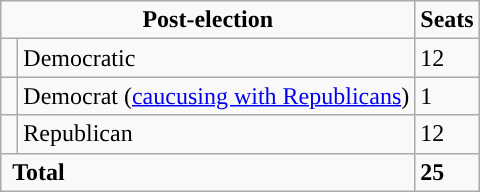<table class="wikitable">
<tr>
<td colspan="2"  style="text-align:center; vertical-align:top;"><strong>Post-election</strong></td>
<td style="vertical-align:top;"><strong>Seats</strong><br></td>
</tr>
<tr>
<td style="background-color:"> </td>
<td>Democratic</td>
<td>12</td>
</tr>
<tr>
<td style="background-color:"> </td>
<td>Democrat (<a href='#'>caucusing with Republicans</a>)</td>
<td>1</td>
</tr>
<tr>
<td style="background-color:"> </td>
<td>Republican</td>
<td>12</td>
</tr>
<tr>
<td colspan="2"> <strong>Total</strong><br></td>
<td><strong>25</strong></td>
</tr>
</table>
